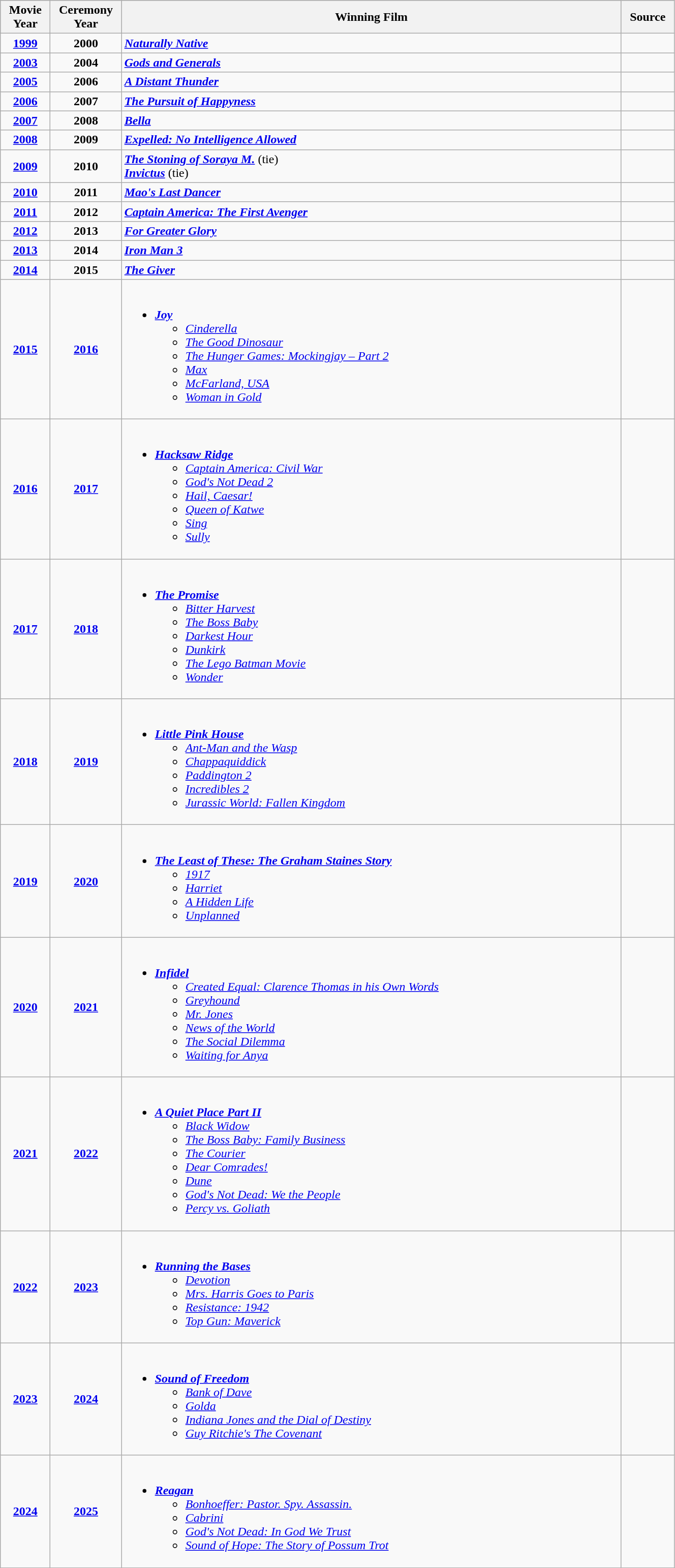<table class="wikitable" style="width:70%">
<tr bgcolor="#bebebe">
<th width="5%">Movie Year</th>
<th width="5%">Ceremony Year</th>
<th width="55%">Winning Film</th>
<th width="5%">Source</th>
</tr>
<tr>
<td style="text-align:center"><strong><a href='#'>1999</a></strong></td>
<td style="text-align:center"><strong>2000</strong></td>
<td><strong><em><a href='#'>Naturally Native</a></em></strong></td>
<td style="text-align:center"></td>
</tr>
<tr>
<td style="text-align:center"><strong><a href='#'>2003</a></strong></td>
<td style="text-align:center"><strong>2004</strong></td>
<td><strong><em><a href='#'>Gods and Generals</a></em></strong></td>
<td style="text-align:center"></td>
</tr>
<tr>
<td style="text-align:center"><strong><a href='#'>2005</a></strong></td>
<td style="text-align:center"><strong>2006</strong></td>
<td><strong><em><a href='#'>A Distant Thunder</a></em></strong></td>
<td style="text-align:center"></td>
</tr>
<tr>
<td style="text-align:center"><strong><a href='#'>2006</a></strong></td>
<td style="text-align:center"><strong>2007</strong></td>
<td><strong><em><a href='#'>The Pursuit of Happyness</a></em></strong></td>
<td style="text-align:center"></td>
</tr>
<tr>
<td style="text-align:center"><strong><a href='#'>2007</a></strong></td>
<td style="text-align:center"><strong>2008</strong></td>
<td><strong><em><a href='#'>Bella</a></em></strong></td>
<td style="text-align:center"></td>
</tr>
<tr>
<td style="text-align:center"><strong><a href='#'>2008</a></strong></td>
<td style="text-align:center"><strong>2009</strong></td>
<td><strong><em><a href='#'>Expelled: No Intelligence Allowed</a></em></strong></td>
<td style="text-align:center"></td>
</tr>
<tr>
<td style="text-align:center"><strong><a href='#'>2009</a></strong></td>
<td style="text-align:center"><strong>2010</strong></td>
<td><strong><em><a href='#'>The Stoning of Soraya M.</a></em></strong> (tie)<br><strong><em><a href='#'>Invictus</a></em></strong> (tie)</td>
<td style="text-align:center"></td>
</tr>
<tr>
<td style="text-align:center"><strong><a href='#'>2010</a></strong></td>
<td style="text-align:center"><strong>2011</strong></td>
<td><strong><em><a href='#'>Mao's Last Dancer</a></em></strong></td>
<td style="text-align:center"></td>
</tr>
<tr>
<td style="text-align:center"><strong><a href='#'>2011</a></strong></td>
<td style="text-align:center"><strong>2012</strong></td>
<td><strong><em><a href='#'>Captain America: The First Avenger</a></em></strong></td>
<td style="text-align:center"></td>
</tr>
<tr>
<td style="text-align:center"><strong><a href='#'>2012</a></strong></td>
<td style="text-align:center"><strong>2013</strong></td>
<td><strong><em><a href='#'>For Greater Glory</a></em></strong></td>
<td style="text-align:center"></td>
</tr>
<tr>
<td style="text-align:center"><strong><a href='#'>2013</a></strong></td>
<td style="text-align:center"><strong>2014</strong></td>
<td><strong><em><a href='#'>Iron Man 3</a></em></strong></td>
<td style="text-align:center"></td>
</tr>
<tr>
<td style="text-align:center"><strong><a href='#'>2014</a></strong></td>
<td style="text-align:center"><strong>2015</strong></td>
<td><strong><em><a href='#'>The Giver</a></em></strong></td>
<td style="text-align:center"></td>
</tr>
<tr>
<td style="text-align:center"><strong><a href='#'>2015</a></strong></td>
<td style="text-align:center"><strong><a href='#'>2016</a></strong></td>
<td><br><ul><li><strong><em><a href='#'>Joy</a></em></strong><ul><li><em><a href='#'>Cinderella</a></em></li><li><em><a href='#'>The Good Dinosaur</a></em></li><li><em><a href='#'>The Hunger Games: Mockingjay – Part 2</a></em></li><li><em><a href='#'>Max</a></em></li><li><em><a href='#'>McFarland, USA</a></em></li><li><em><a href='#'>Woman in Gold</a></em></li></ul></li></ul></td>
<td style="text-align:center"></td>
</tr>
<tr>
<td style="text-align:center"><strong><a href='#'>2016</a></strong></td>
<td style="text-align:center"><strong><a href='#'>2017</a></strong></td>
<td><br><ul><li><strong><em><a href='#'>Hacksaw Ridge</a></em></strong><ul><li><em><a href='#'>Captain America: Civil War</a></em></li><li><em><a href='#'>God's Not Dead 2</a></em></li><li><em><a href='#'>Hail, Caesar!</a></em></li><li><em><a href='#'>Queen of Katwe</a></em></li><li><em><a href='#'>Sing</a></em></li><li><em><a href='#'>Sully</a></em></li></ul></li></ul></td>
<td style="text-align:center"></td>
</tr>
<tr>
<td style="text-align:center"><strong><a href='#'>2017</a></strong></td>
<td style="text-align:center"><strong><a href='#'>2018</a></strong></td>
<td><br><ul><li><strong><em><a href='#'>The Promise</a></em></strong><ul><li><em><a href='#'>Bitter Harvest</a></em></li><li><em><a href='#'>The Boss Baby</a></em></li><li><em><a href='#'>Darkest Hour</a></em></li><li><em><a href='#'>Dunkirk</a></em></li><li><em><a href='#'>The Lego Batman Movie</a></em></li><li><em><a href='#'>Wonder</a></em></li></ul></li></ul></td>
<td style="text-align:center"></td>
</tr>
<tr>
<td style="text-align:center"><strong><a href='#'>2018</a></strong></td>
<td style="text-align:center"><strong><a href='#'>2019</a></strong></td>
<td><br><ul><li><strong><em><a href='#'>Little Pink House</a></em></strong><ul><li><em><a href='#'>Ant-Man and the Wasp</a></em></li><li><em><a href='#'>Chappaquiddick</a></em></li><li><em><a href='#'>Paddington 2</a></em></li><li><em><a href='#'>Incredibles 2</a></em></li><li><em><a href='#'>Jurassic World: Fallen Kingdom</a></em></li></ul></li></ul></td>
<td style="text-align:center"></td>
</tr>
<tr>
<td style="text-align:center"><strong><a href='#'>2019</a></strong></td>
<td style="text-align:center"><strong><a href='#'>2020</a></strong></td>
<td><br><ul><li><strong><em><a href='#'>The Least of These: The Graham Staines Story</a></em></strong><ul><li><em><a href='#'>1917</a></em></li><li><em><a href='#'>Harriet</a></em></li><li><em><a href='#'>A Hidden Life</a></em></li><li><em><a href='#'>Unplanned</a></em></li></ul></li></ul></td>
<td style="text-align:center"></td>
</tr>
<tr>
<td style="text-align:center"><strong><a href='#'>2020</a></strong></td>
<td style="text-align:center"><strong><a href='#'>2021</a></strong></td>
<td><br><ul><li><strong><em><a href='#'>Infidel</a></em></strong><ul><li><em><a href='#'>Created Equal: Clarence Thomas in his Own Words</a></em></li><li><em><a href='#'>Greyhound</a></em></li><li><em><a href='#'>Mr. Jones</a></em></li><li><em><a href='#'>News of the World</a></em></li><li><em><a href='#'>The Social Dilemma</a></em></li><li><em><a href='#'>Waiting for Anya</a></em></li></ul></li></ul></td>
<td style="text-align:center"></td>
</tr>
<tr>
<td style="text-align:center"><strong><a href='#'>2021</a></strong></td>
<td style="text-align:center"><strong><a href='#'>2022</a></strong></td>
<td><br><ul><li><strong><em><a href='#'>A Quiet Place Part II</a></em></strong><ul><li><em><a href='#'>Black Widow</a></em></li><li><em><a href='#'>The Boss Baby: Family Business</a></em></li><li><em><a href='#'>The Courier</a></em></li><li><em><a href='#'>Dear Comrades!</a></em></li><li><em><a href='#'>Dune</a></em></li><li><em><a href='#'>God's Not Dead: We the People</a></em></li><li><em><a href='#'>Percy vs. Goliath</a></em></li></ul></li></ul></td>
<td style="text-align:center"></td>
</tr>
<tr>
<td style="text-align:center"><strong><a href='#'>2022</a></strong></td>
<td style="text-align:center"><strong><a href='#'>2023</a></strong></td>
<td><br><ul><li><strong><em><a href='#'>Running the Bases</a></em></strong><ul><li><em><a href='#'>Devotion</a></em></li><li><em><a href='#'>Mrs. Harris Goes to Paris</a></em></li><li><em><a href='#'>Resistance: 1942</a></em></li><li><em><a href='#'>Top Gun: Maverick</a></em></li></ul></li></ul></td>
<td style="text-align:center"></td>
</tr>
<tr>
<td style="text-align:center"><strong><a href='#'>2023</a></strong></td>
<td style="text-align:center"><strong><a href='#'>2024</a></strong></td>
<td><br><ul><li><strong><em><a href='#'>Sound of Freedom</a></em></strong><ul><li><em><a href='#'>Bank of Dave</a></em></li><li><em><a href='#'>Golda</a></em></li><li><em><a href='#'>Indiana Jones and the Dial of Destiny</a></em></li><li><em><a href='#'>Guy Ritchie's The Covenant</a></em></li></ul></li></ul></td>
<td style="text-align:center"></td>
</tr>
<tr>
<td style="text-align:center"><strong><a href='#'>2024</a></strong></td>
<td style="text-align:center"><strong><a href='#'>2025</a></strong></td>
<td><br><ul><li><strong><em><a href='#'>Reagan</a></em></strong><ul><li><em><a href='#'>Bonhoeffer: Pastor. Spy. Assassin.</a></em></li><li><em><a href='#'>Cabrini</a></em></li><li><em><a href='#'>God's Not Dead: In God We Trust</a></em></li><li><em><a href='#'>Sound of Hope: The Story of Possum Trot</a></em></li></ul></li></ul></td>
<td style="text-align:center"></td>
</tr>
</table>
